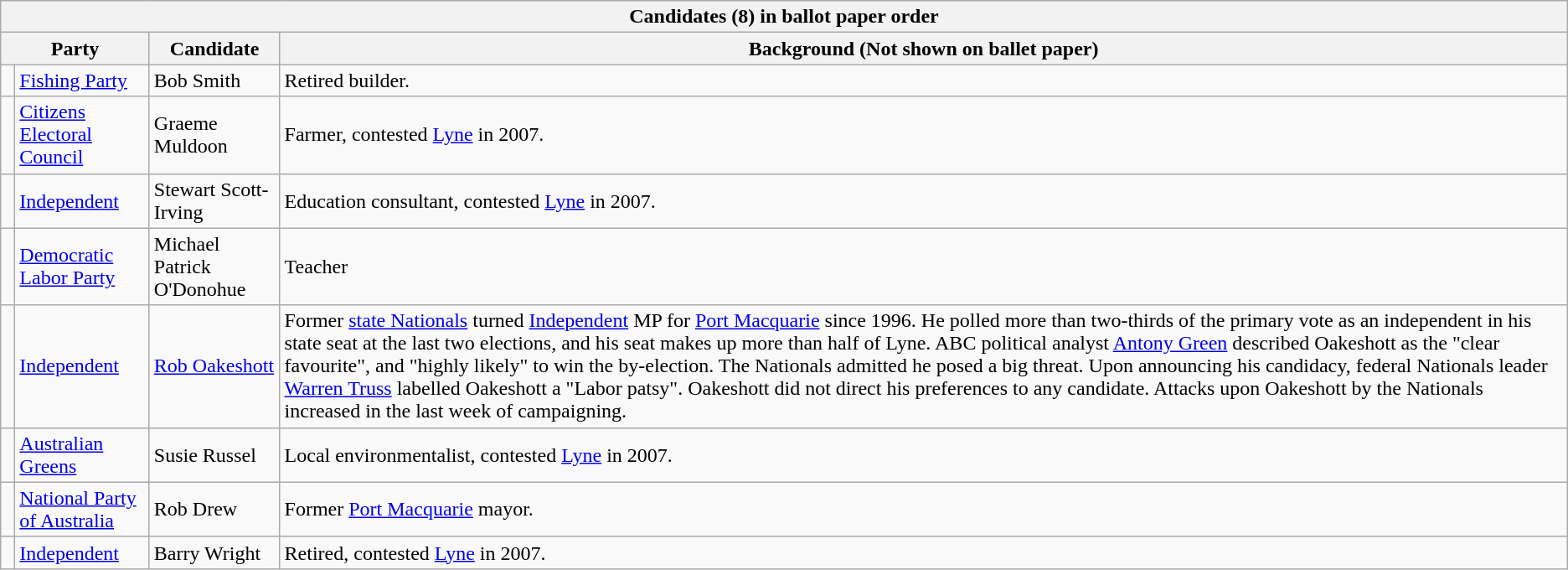<table class="wikitable">
<tr>
<th colspan=4>Candidates (8) in ballot paper order</th>
</tr>
<tr>
<th colspan=2>Party</th>
<th>Candidate</th>
<th>Background (Not shown on ballet paper)</th>
</tr>
<tr>
<td> </td>
<td><a href='#'>Fishing Party</a></td>
<td>Bob Smith</td>
<td>Retired builder.</td>
</tr>
<tr>
<td> </td>
<td><a href='#'>Citizens Electoral Council</a></td>
<td>Graeme Muldoon</td>
<td>Farmer, contested <a href='#'>Lyne</a> in 2007.</td>
</tr>
<tr>
<td> </td>
<td><a href='#'>Independent</a></td>
<td>Stewart Scott-Irving</td>
<td>Education consultant, contested <a href='#'>Lyne</a> in 2007.</td>
</tr>
<tr>
<td> </td>
<td><a href='#'>Democratic Labor Party</a></td>
<td>Michael Patrick O'Donohue</td>
<td>Teacher</td>
</tr>
<tr>
<td> </td>
<td><a href='#'>Independent</a></td>
<td><a href='#'>Rob Oakeshott</a></td>
<td>Former <a href='#'>state Nationals</a> turned <a href='#'>Independent</a> MP for <a href='#'>Port Macquarie</a> since 1996. He polled more than two-thirds of the primary vote as an independent in his state seat at the last two elections, and his seat makes up more than half of Lyne. ABC political analyst <a href='#'>Antony Green</a> described Oakeshott as the "clear favourite", and "highly likely" to win the by-election. The Nationals admitted he posed a big threat. Upon announcing his candidacy, federal Nationals leader <a href='#'>Warren Truss</a> labelled Oakeshott a "Labor patsy". Oakeshott did not direct his preferences to any candidate. Attacks upon Oakeshott by the Nationals increased in the last week of campaigning.</td>
</tr>
<tr>
<td> </td>
<td><a href='#'>Australian Greens</a></td>
<td>Susie Russel</td>
<td>Local environmentalist, contested <a href='#'>Lyne</a> in 2007.</td>
</tr>
<tr>
<td> </td>
<td><a href='#'>National Party of Australia</a></td>
<td>Rob Drew</td>
<td>Former <a href='#'>Port Macquarie</a> mayor.</td>
</tr>
<tr>
<td> </td>
<td><a href='#'>Independent</a></td>
<td>Barry Wright</td>
<td>Retired, contested <a href='#'>Lyne</a> in 2007.</td>
</tr>
</table>
